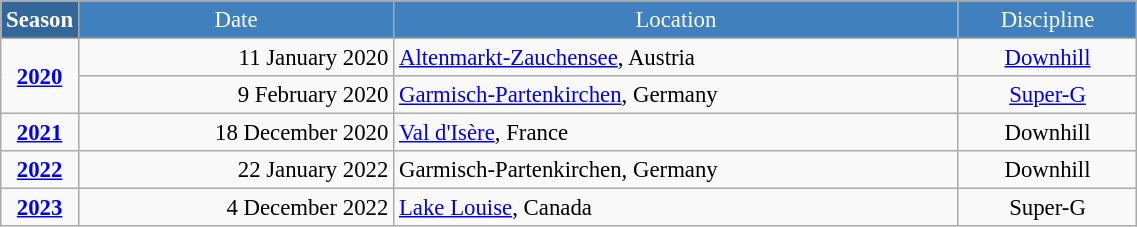<table class="wikitable"  style="font-size:95%; text-align:center; border:gray solid 1px; width:60%;">
<tr style="background:#369; color:white;">
<td rowspan="2" colspan="1" width="5%"><strong>Season</strong></td>
</tr>
<tr style="background-color:#4180be; color:white;">
<td>Date</td>
<td>Location</td>
<td>Discipline</td>
</tr>
<tr>
<td rowspan=2><strong><a href='#'>2020</a></strong></td>
<td align=right>11 January 2020</td>
<td align=left> <a href='#'>Altenmarkt-Zauchensee</a>, Austria</td>
<td><a href='#'>Downhill</a></td>
</tr>
<tr>
<td align=right>9 February 2020</td>
<td align=left> <a href='#'>Garmisch-Partenkirchen</a>, Germany</td>
<td><a href='#'>Super-G</a></td>
</tr>
<tr>
<td><strong><a href='#'>2021</a></strong></td>
<td align=right>18 December 2020</td>
<td align=left> <a href='#'>Val d'Isère</a>, France</td>
<td>Downhill</td>
</tr>
<tr>
<td><strong><a href='#'>2022</a></strong></td>
<td align=right>22 January 2022</td>
<td align=left> Garmisch-Partenkirchen, Germany</td>
<td>Downhill</td>
</tr>
<tr>
<td><strong><a href='#'>2023</a></strong></td>
<td align=right>4 December 2022</td>
<td align=left> <a href='#'>Lake Louise</a>, Canada</td>
<td>Super-G</td>
</tr>
</table>
